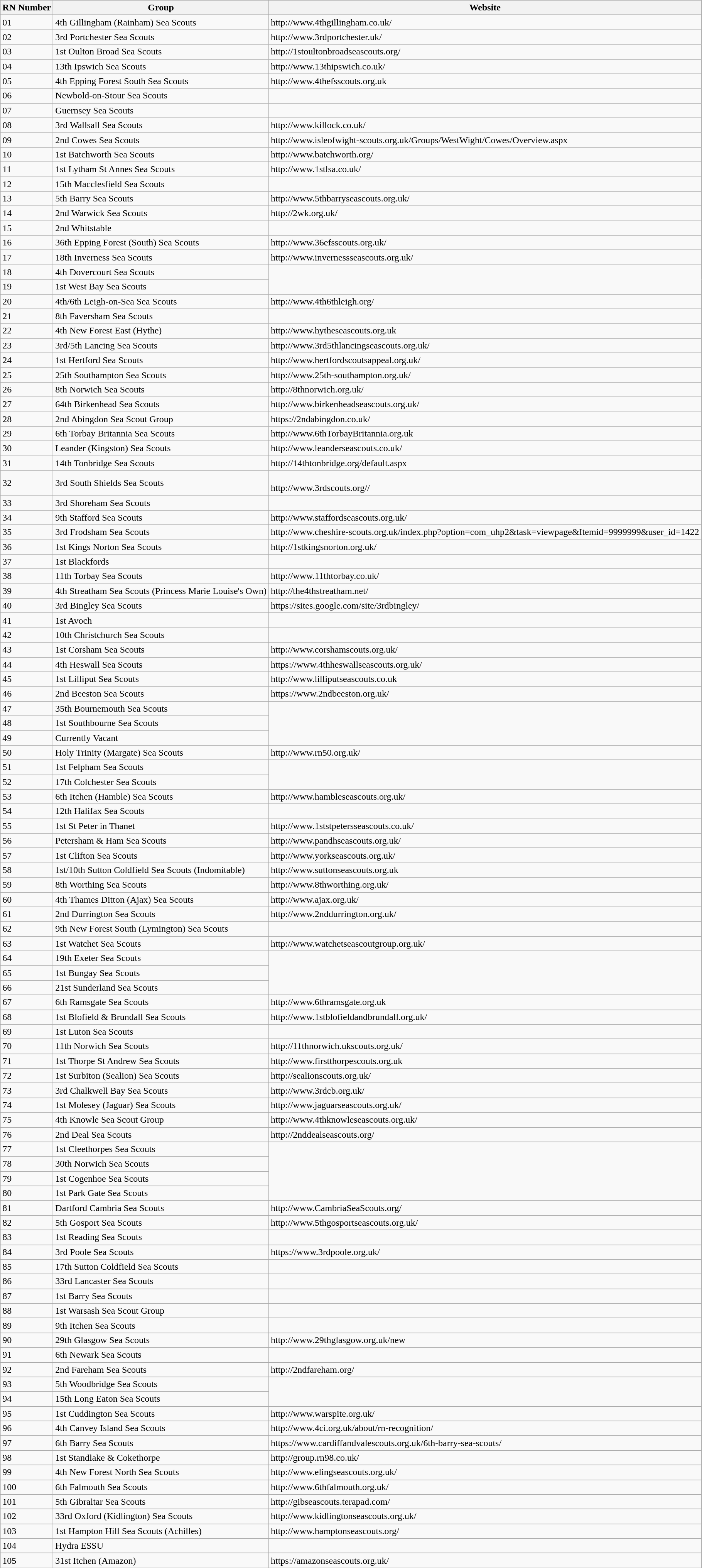<table class="wikitable" border="1">
<tr>
<th>RN Number</th>
<th>Group</th>
<th>Website</th>
</tr>
<tr>
<td>01</td>
<td>4th Gillingham (Rainham) Sea Scouts</td>
<td>http://www.4thgillingham.co.uk/</td>
</tr>
<tr>
<td>02</td>
<td>3rd Portchester Sea Scouts</td>
<td>http://www.3rdportchester.uk/</td>
</tr>
<tr>
<td>03</td>
<td>1st Oulton Broad Sea Scouts</td>
<td>http://1stoultonbroadseascouts.org/</td>
</tr>
<tr>
<td>04</td>
<td>13th Ipswich Sea Scouts</td>
<td>http://www.13thipswich.co.uk/</td>
</tr>
<tr>
<td>05</td>
<td>4th Epping Forest South Sea Scouts</td>
<td>http://www.4thefsscouts.org.uk</td>
</tr>
<tr>
<td>06</td>
<td>Newbold-on-Stour Sea Scouts</td>
<td></td>
</tr>
<tr>
<td>07</td>
<td>Guernsey Sea Scouts</td>
<td></td>
</tr>
<tr>
<td>08</td>
<td>3rd Wallsall Sea Scouts</td>
<td>http://www.killock.co.uk/</td>
</tr>
<tr>
<td>09</td>
<td>2nd Cowes Sea Scouts</td>
<td>http://www.isleofwight-scouts.org.uk/Groups/WestWight/Cowes/Overview.aspx</td>
</tr>
<tr>
<td>10</td>
<td>1st Batchworth Sea Scouts</td>
<td>http://www.batchworth.org/</td>
</tr>
<tr>
<td>11</td>
<td>1st Lytham St Annes Sea Scouts</td>
<td>http://www.1stlsa.co.uk/</td>
</tr>
<tr>
<td>12</td>
<td>15th Macclesfield Sea Scouts</td>
</tr>
<tr>
<td>13</td>
<td>5th Barry Sea Scouts</td>
<td>http://www.5thbarryseascouts.org.uk/</td>
</tr>
<tr>
<td>14</td>
<td>2nd Warwick Sea Scouts</td>
<td>http://2wk.org.uk/</td>
</tr>
<tr>
<td>15</td>
<td>2nd Whitstable</td>
</tr>
<tr>
<td>16</td>
<td>36th Epping Forest (South) Sea Scouts</td>
<td>http://www.36efsscouts.org.uk/</td>
</tr>
<tr>
<td>17</td>
<td>18th Inverness Sea Scouts</td>
<td>http://www.invernessseascouts.org.uk/</td>
</tr>
<tr>
<td>18</td>
<td>4th Dovercourt Sea Scouts</td>
</tr>
<tr>
<td>19</td>
<td>1st West Bay Sea Scouts</td>
</tr>
<tr>
<td>20</td>
<td>4th/6th Leigh-on-Sea Sea Scouts</td>
<td>http://www.4th6thleigh.org/</td>
</tr>
<tr>
<td>21</td>
<td>8th Faversham Sea Scouts</td>
</tr>
<tr>
<td>22</td>
<td>4th New Forest East (Hythe)</td>
<td>http://www.hytheseascouts.org.uk</td>
</tr>
<tr>
<td>23</td>
<td>3rd/5th Lancing Sea Scouts</td>
<td>http://www.3rd5thlancingseascouts.org.uk/</td>
</tr>
<tr>
<td>24</td>
<td>1st Hertford Sea Scouts</td>
<td>http://www.hertfordscoutsappeal.org.uk/</td>
</tr>
<tr>
<td>25</td>
<td>25th Southampton Sea Scouts</td>
<td>http://www.25th-southampton.org.uk/</td>
</tr>
<tr>
<td>26</td>
<td>8th Norwich Sea Scouts</td>
<td>http://8thnorwich.org.uk/</td>
</tr>
<tr>
<td>27</td>
<td>64th Birkenhead Sea Scouts</td>
<td>http://www.birkenheadseascouts.org.uk/</td>
</tr>
<tr>
<td>28</td>
<td>2nd Abingdon Sea Scout Group</td>
<td>https://2ndabingdon.co.uk/</td>
</tr>
<tr>
<td>29</td>
<td>6th Torbay Britannia Sea Scouts</td>
<td>http://www.6thTorbayBritannia.org.uk</td>
</tr>
<tr>
<td>30</td>
<td>Leander (Kingston) Sea Scouts</td>
<td>http://www.leanderseascouts.co.uk/</td>
</tr>
<tr>
<td>31</td>
<td>14th Tonbridge Sea Scouts</td>
<td>http://14thtonbridge.org/default.aspx</td>
</tr>
<tr>
<td>32</td>
<td>3rd South Shields Sea Scouts</td>
<td><br>http://www.3rdscouts.org//</td>
</tr>
<tr>
<td>33</td>
<td>3rd Shoreham Sea Scouts</td>
</tr>
<tr www.3rdshorehamseascouts.org.uk>
<td>34</td>
<td>9th Stafford Sea Scouts</td>
<td>http://www.staffordseascouts.org.uk/</td>
</tr>
<tr>
<td>35</td>
<td>3rd Frodsham Sea Scouts</td>
<td>http://www.cheshire-scouts.org.uk/index.php?option=com_uhp2&task=viewpage&Itemid=9999999&user_id=1422</td>
</tr>
<tr>
<td>36</td>
<td>1st Kings Norton Sea Scouts</td>
<td>http://1stkingsnorton.org.uk/</td>
</tr>
<tr>
<td>37</td>
<td>1st Blackfords</td>
</tr>
<tr>
<td>38</td>
<td>11th Torbay Sea Scouts</td>
<td>http://www.11thtorbay.co.uk/</td>
</tr>
<tr>
<td>39</td>
<td>4th Streatham Sea Scouts (Princess Marie Louise's Own)</td>
<td>http://the4thstreatham.net/</td>
</tr>
<tr>
<td>40</td>
<td>3rd Bingley Sea Scouts</td>
<td>https://sites.google.com/site/3rdbingley/</td>
</tr>
<tr>
<td>41</td>
<td>1st Avoch</td>
<td></td>
</tr>
<tr>
<td>42</td>
<td>10th Christchurch Sea Scouts</td>
</tr>
<tr>
<td>43</td>
<td>1st Corsham Sea Scouts</td>
<td>http://www.corshamscouts.org.uk/</td>
</tr>
<tr>
<td>44</td>
<td>4th Heswall Sea Scouts</td>
<td>https://www.4thheswallseascouts.org.uk/</td>
</tr>
<tr>
<td>45</td>
<td>1st Lilliput Sea Scouts</td>
<td>http://www.lilliputseascouts.co.uk</td>
</tr>
<tr>
<td>46</td>
<td>2nd Beeston Sea Scouts</td>
<td>https://www.2ndbeeston.org.uk/</td>
</tr>
<tr>
<td>47</td>
<td>35th Bournemouth Sea Scouts</td>
</tr>
<tr>
<td>48</td>
<td>1st Southbourne Sea Scouts</td>
</tr>
<tr>
<td>49</td>
<td>Currently Vacant</td>
</tr>
<tr>
<td>50</td>
<td>Holy Trinity (Margate) Sea Scouts</td>
<td>http://www.rn50.org.uk/</td>
</tr>
<tr>
<td>51</td>
<td>1st Felpham Sea Scouts</td>
</tr>
<tr>
<td>52</td>
<td>17th Colchester Sea Scouts</td>
</tr>
<tr>
<td>53</td>
<td>6th Itchen (Hamble) Sea Scouts</td>
<td>http://www.hambleseascouts.org.uk/</td>
</tr>
<tr>
<td>54</td>
<td>12th Halifax Sea Scouts</td>
</tr>
<tr>
<td>55</td>
<td>1st St Peter in Thanet</td>
<td>http://www.1ststpetersseascouts.co.uk/</td>
</tr>
<tr>
<td>56</td>
<td>Petersham & Ham Sea Scouts</td>
<td>http://www.pandhseascouts.org.uk/</td>
</tr>
<tr>
<td>57</td>
<td>1st Clifton Sea Scouts</td>
<td>http://www.yorkseascouts.org.uk/</td>
</tr>
<tr>
<td>58</td>
<td>1st/10th Sutton Coldfield Sea Scouts (Indomitable)</td>
<td>http://www.suttonseascouts.org.uk</td>
</tr>
<tr>
<td>59</td>
<td>8th Worthing Sea Scouts</td>
<td>http://www.8thworthing.org.uk/</td>
</tr>
<tr>
<td>60</td>
<td>4th Thames Ditton (Ajax) Sea Scouts</td>
<td>http://www.ajax.org.uk/</td>
</tr>
<tr>
<td>61</td>
<td>2nd Durrington Sea Scouts</td>
<td>http://www.2nddurrington.org.uk/</td>
</tr>
<tr>
<td>62</td>
<td>9th New Forest South (Lymington) Sea Scouts</td>
</tr>
<tr>
<td>63</td>
<td>1st Watchet Sea Scouts</td>
<td>http://www.watchetseascoutgroup.org.uk/</td>
</tr>
<tr>
<td>64</td>
<td>19th Exeter Sea Scouts</td>
</tr>
<tr>
<td>65</td>
<td>1st Bungay Sea Scouts</td>
</tr>
<tr>
<td>66</td>
<td>21st Sunderland Sea Scouts</td>
</tr>
<tr>
<td>67</td>
<td>6th Ramsgate Sea Scouts</td>
<td>http://www.6thramsgate.org.uk</td>
</tr>
<tr>
<td>68</td>
<td>1st Blofield & Brundall Sea Scouts</td>
<td>http://www.1stblofieldandbrundall.org.uk/</td>
</tr>
<tr>
<td>69</td>
<td>1st Luton Sea Scouts</td>
</tr>
<tr>
<td>70</td>
<td>11th Norwich Sea Scouts</td>
<td>http://11thnorwich.ukscouts.org.uk/</td>
</tr>
<tr>
<td>71</td>
<td>1st Thorpe St Andrew Sea Scouts</td>
<td>http://www.firstthorpescouts.org.uk</td>
</tr>
<tr>
<td>72</td>
<td>1st Surbiton (Sealion) Sea Scouts</td>
<td>http://sealionscouts.org.uk/</td>
</tr>
<tr>
<td>73</td>
<td>3rd Chalkwell Bay Sea Scouts</td>
<td>http://www.3rdcb.org.uk/</td>
</tr>
<tr>
<td>74</td>
<td>1st Molesey (Jaguar) Sea Scouts</td>
<td>http://www.jaguarseascouts.org.uk/</td>
</tr>
<tr>
<td>75</td>
<td>4th Knowle Sea Scout Group</td>
<td>http://www.4thknowleseascouts.org.uk/</td>
</tr>
<tr>
<td>76</td>
<td>2nd Deal Sea Scouts</td>
<td>http://2nddealseascouts.org/</td>
</tr>
<tr>
<td>77</td>
<td>1st Cleethorpes Sea Scouts</td>
</tr>
<tr>
<td>78</td>
<td>30th Norwich Sea Scouts</td>
</tr>
<tr>
<td>79</td>
<td>1st Cogenhoe Sea Scouts</td>
</tr>
<tr>
<td>80</td>
<td>1st Park Gate Sea Scouts</td>
</tr>
<tr>
<td>81</td>
<td>Dartford Cambria Sea Scouts</td>
<td>http://www.CambriaSeaScouts.org/</td>
</tr>
<tr>
<td>82</td>
<td>5th Gosport Sea Scouts</td>
<td>http://www.5thgosportseascouts.org.uk/</td>
</tr>
<tr>
<td>83</td>
<td>1st Reading Sea Scouts</td>
</tr>
<tr>
<td>84</td>
<td>3rd Poole Sea Scouts</td>
<td>https://www.3rdpoole.org.uk/</td>
</tr>
<tr>
<td>85</td>
<td>17th Sutton Coldfield Sea Scouts</td>
</tr>
<tr>
<td>86</td>
<td>33rd Lancaster Sea Scouts</td>
<td></td>
</tr>
<tr>
<td>87</td>
<td>1st Barry Sea Scouts</td>
</tr>
<tr>
<td>88</td>
<td>1st Warsash Sea Scout Group</td>
<td></td>
</tr>
<tr>
<td>89</td>
<td>9th Itchen Sea Scouts</td>
<td></td>
</tr>
<tr>
<td>90</td>
<td>29th Glasgow Sea Scouts</td>
<td>http://www.29thglasgow.org.uk/new</td>
</tr>
<tr>
<td>91</td>
<td>6th Newark Sea Scouts</td>
</tr>
<tr>
<td>92</td>
<td>2nd Fareham Sea Scouts</td>
<td>http://2ndfareham.org/</td>
</tr>
<tr>
<td>93</td>
<td>5th Woodbridge Sea Scouts</td>
</tr>
<tr>
<td>94</td>
<td>15th Long Eaton Sea Scouts</td>
</tr>
<tr>
<td>95</td>
<td>1st Cuddington Sea Scouts</td>
<td>http://www.warspite.org.uk/</td>
</tr>
<tr>
<td>96</td>
<td>4th Canvey Island Sea Scouts</td>
<td>http://www.4ci.org.uk/about/rn-recognition/</td>
</tr>
<tr>
<td>97</td>
<td>6th Barry Sea Scouts</td>
<td>https://www.cardiffandvalescouts.org.uk/6th-barry-sea-scouts/</td>
</tr>
<tr>
<td>98</td>
<td>1st Standlake & Cokethorpe</td>
<td>http://group.rn98.co.uk/</td>
</tr>
<tr>
<td>99</td>
<td>4th New Forest North Sea Scouts</td>
<td>http://www.elingseascouts.org.uk/</td>
</tr>
<tr>
<td>100</td>
<td>6th Falmouth Sea Scouts</td>
<td>http://www.6thfalmouth.org.uk/</td>
</tr>
<tr>
<td>101</td>
<td>5th Gibraltar Sea Scouts</td>
<td>http://gibseascouts.terapad.com/</td>
</tr>
<tr>
<td>102</td>
<td>33rd Oxford (Kidlington) Sea Scouts</td>
<td>http://www.kidlingtonseascouts.org.uk/</td>
</tr>
<tr>
<td>103</td>
<td>1st Hampton Hill Sea Scouts (Achilles)</td>
<td>http://www.hamptonseascouts.org/</td>
</tr>
<tr>
<td>104</td>
<td>Hydra ESSU</td>
<td></td>
</tr>
<tr>
<td>105</td>
<td>31st Itchen (Amazon)</td>
<td>https://amazonseascouts.org.uk/</td>
</tr>
</table>
